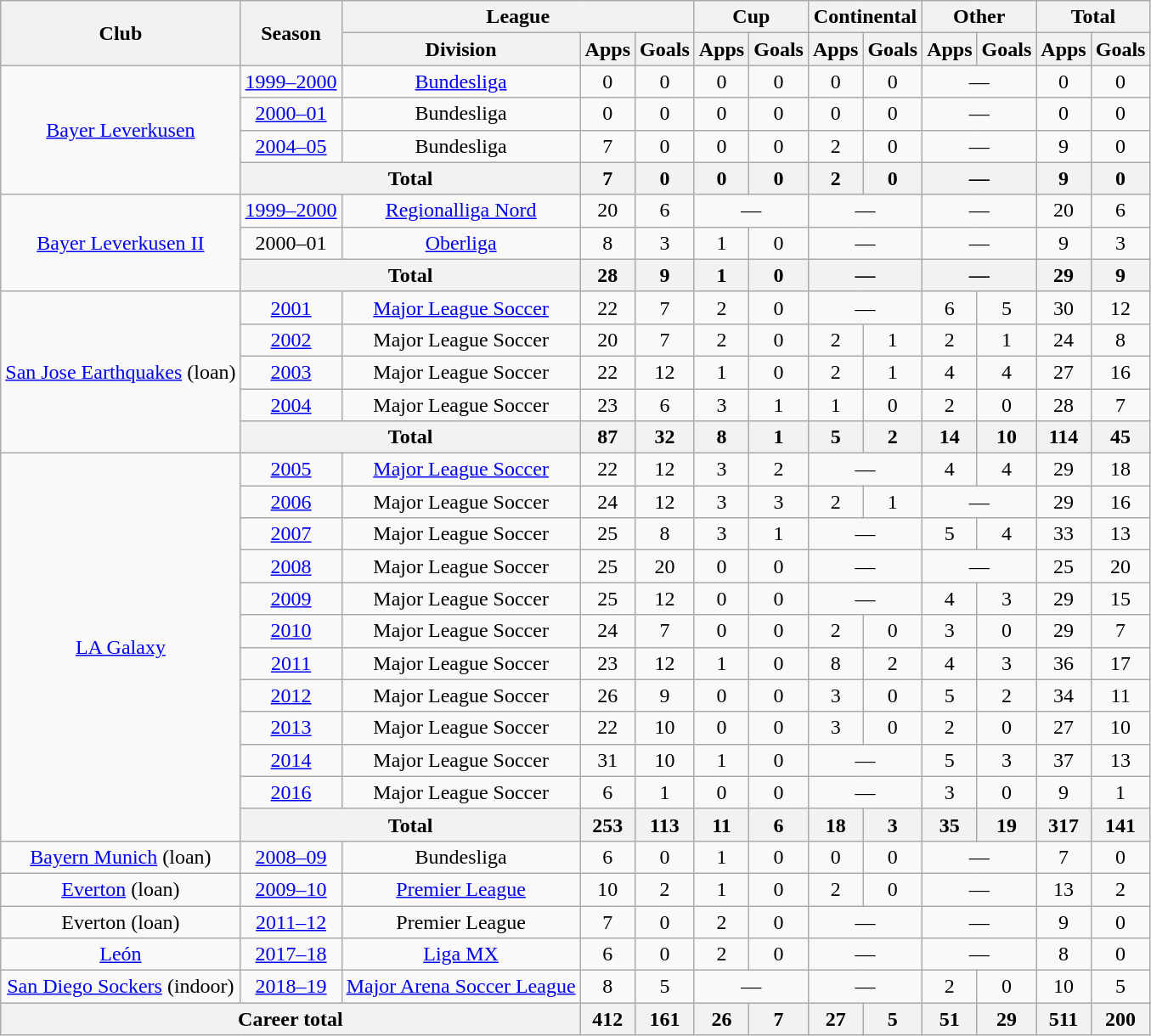<table class="wikitable" style="text-align:center">
<tr>
<th rowspan="2">Club</th>
<th rowspan="2">Season</th>
<th colspan="3">League</th>
<th colspan="2">Cup</th>
<th colspan="2">Continental</th>
<th colspan="2">Other</th>
<th colspan="2">Total</th>
</tr>
<tr>
<th>Division</th>
<th>Apps</th>
<th>Goals</th>
<th>Apps</th>
<th>Goals</th>
<th>Apps</th>
<th>Goals</th>
<th>Apps</th>
<th>Goals</th>
<th>Apps</th>
<th>Goals</th>
</tr>
<tr>
<td rowspan="4"><a href='#'>Bayer Leverkusen</a></td>
<td><a href='#'>1999–2000</a></td>
<td><a href='#'>Bundesliga</a></td>
<td>0</td>
<td>0</td>
<td>0</td>
<td>0</td>
<td>0</td>
<td>0</td>
<td colspan="2">—</td>
<td>0</td>
<td>0</td>
</tr>
<tr>
<td><a href='#'>2000–01</a></td>
<td>Bundesliga</td>
<td>0</td>
<td>0</td>
<td>0</td>
<td>0</td>
<td>0</td>
<td>0</td>
<td colspan="2">—</td>
<td>0</td>
<td>0</td>
</tr>
<tr>
<td><a href='#'>2004–05</a></td>
<td>Bundesliga</td>
<td>7</td>
<td>0</td>
<td>0</td>
<td>0</td>
<td>2</td>
<td>0</td>
<td colspan="2">—</td>
<td>9</td>
<td>0</td>
</tr>
<tr>
<th colspan="2">Total</th>
<th>7</th>
<th>0</th>
<th>0</th>
<th>0</th>
<th>2</th>
<th>0</th>
<th colspan="2">—</th>
<th>9</th>
<th>0</th>
</tr>
<tr>
<td rowspan="3"><a href='#'>Bayer Leverkusen II</a></td>
<td><a href='#'>1999–2000</a></td>
<td><a href='#'>Regionalliga Nord</a></td>
<td>20</td>
<td>6</td>
<td colspan="2">—</td>
<td colspan="2">—</td>
<td colspan="2">—</td>
<td>20</td>
<td>6</td>
</tr>
<tr>
<td>2000–01</td>
<td><a href='#'>Oberliga</a></td>
<td>8</td>
<td>3</td>
<td>1</td>
<td>0</td>
<td colspan="2">—</td>
<td colspan="2">—</td>
<td>9</td>
<td>3</td>
</tr>
<tr>
<th colspan="2">Total</th>
<th>28</th>
<th>9</th>
<th>1</th>
<th>0</th>
<th colspan="2">—</th>
<th colspan="2">—</th>
<th>29</th>
<th>9</th>
</tr>
<tr>
<td rowspan="5"><a href='#'>San Jose Earthquakes</a> (loan)</td>
<td><a href='#'>2001</a></td>
<td><a href='#'>Major League Soccer</a></td>
<td>22</td>
<td>7</td>
<td>2</td>
<td>0</td>
<td colspan="2">—</td>
<td>6</td>
<td>5</td>
<td>30</td>
<td>12</td>
</tr>
<tr>
<td><a href='#'>2002</a></td>
<td>Major League Soccer</td>
<td>20</td>
<td>7</td>
<td>2</td>
<td>0</td>
<td>2</td>
<td>1</td>
<td>2</td>
<td>1</td>
<td>24</td>
<td>8</td>
</tr>
<tr>
<td><a href='#'>2003</a></td>
<td>Major League Soccer</td>
<td>22</td>
<td>12</td>
<td>1</td>
<td>0</td>
<td>2</td>
<td>1</td>
<td>4</td>
<td>4</td>
<td>27</td>
<td>16</td>
</tr>
<tr>
<td><a href='#'>2004</a></td>
<td>Major League Soccer</td>
<td>23</td>
<td>6</td>
<td>3</td>
<td>1</td>
<td>1</td>
<td>0</td>
<td>2</td>
<td>0</td>
<td>28</td>
<td>7</td>
</tr>
<tr>
<th colspan="2">Total</th>
<th>87</th>
<th>32</th>
<th>8</th>
<th>1</th>
<th>5</th>
<th>2</th>
<th>14</th>
<th>10</th>
<th>114</th>
<th>45</th>
</tr>
<tr>
<td rowspan="12"><a href='#'>LA Galaxy</a></td>
<td><a href='#'>2005</a></td>
<td><a href='#'>Major League Soccer</a></td>
<td>22</td>
<td>12</td>
<td>3</td>
<td>2</td>
<td colspan="2">—</td>
<td>4</td>
<td>4</td>
<td>29</td>
<td>18</td>
</tr>
<tr>
<td><a href='#'>2006</a></td>
<td>Major League Soccer</td>
<td>24</td>
<td>12</td>
<td>3</td>
<td>3</td>
<td>2</td>
<td>1</td>
<td colspan="2">—</td>
<td>29</td>
<td>16</td>
</tr>
<tr>
<td><a href='#'>2007</a></td>
<td>Major League Soccer</td>
<td>25</td>
<td>8</td>
<td>3</td>
<td>1</td>
<td colspan="2">—</td>
<td>5</td>
<td>4</td>
<td>33</td>
<td>13</td>
</tr>
<tr>
<td><a href='#'>2008</a></td>
<td>Major League Soccer</td>
<td>25</td>
<td>20</td>
<td>0</td>
<td>0</td>
<td colspan="2">—</td>
<td colspan="2">—</td>
<td>25</td>
<td>20</td>
</tr>
<tr>
<td><a href='#'>2009</a></td>
<td>Major League Soccer</td>
<td>25</td>
<td>12</td>
<td>0</td>
<td>0</td>
<td colspan="2">—</td>
<td>4</td>
<td>3</td>
<td>29</td>
<td>15</td>
</tr>
<tr>
<td><a href='#'>2010</a></td>
<td>Major League Soccer</td>
<td>24</td>
<td>7</td>
<td>0</td>
<td>0</td>
<td>2</td>
<td>0</td>
<td>3</td>
<td>0</td>
<td>29</td>
<td>7</td>
</tr>
<tr>
<td><a href='#'>2011</a></td>
<td>Major League Soccer</td>
<td>23</td>
<td>12</td>
<td>1</td>
<td>0</td>
<td>8</td>
<td>2</td>
<td>4</td>
<td>3</td>
<td>36</td>
<td>17</td>
</tr>
<tr>
<td><a href='#'>2012</a></td>
<td>Major League Soccer</td>
<td>26</td>
<td>9</td>
<td>0</td>
<td>0</td>
<td>3</td>
<td>0</td>
<td>5</td>
<td>2</td>
<td>34</td>
<td>11</td>
</tr>
<tr>
<td><a href='#'>2013</a></td>
<td>Major League Soccer</td>
<td>22</td>
<td>10</td>
<td>0</td>
<td>0</td>
<td>3</td>
<td>0</td>
<td>2</td>
<td>0</td>
<td>27</td>
<td>10</td>
</tr>
<tr>
<td><a href='#'>2014</a></td>
<td>Major League Soccer</td>
<td>31</td>
<td>10</td>
<td>1</td>
<td>0</td>
<td colspan="2">—</td>
<td>5</td>
<td>3</td>
<td>37</td>
<td>13</td>
</tr>
<tr>
<td><a href='#'>2016</a></td>
<td>Major League Soccer</td>
<td>6</td>
<td>1</td>
<td>0</td>
<td>0</td>
<td colspan="2">—</td>
<td>3</td>
<td>0</td>
<td>9</td>
<td>1</td>
</tr>
<tr>
<th colspan="2">Total</th>
<th>253</th>
<th>113</th>
<th>11</th>
<th>6</th>
<th>18</th>
<th>3</th>
<th>35</th>
<th>19</th>
<th>317</th>
<th>141</th>
</tr>
<tr>
<td><a href='#'>Bayern Munich</a> (loan)</td>
<td><a href='#'>2008–09</a></td>
<td>Bundesliga</td>
<td>6</td>
<td>0</td>
<td>1</td>
<td>0</td>
<td>0</td>
<td>0</td>
<td colspan="2">—</td>
<td>7</td>
<td>0</td>
</tr>
<tr>
<td><a href='#'>Everton</a> (loan)</td>
<td><a href='#'>2009–10</a></td>
<td><a href='#'>Premier League</a></td>
<td>10</td>
<td>2</td>
<td>1</td>
<td>0</td>
<td>2</td>
<td>0</td>
<td colspan="2">—</td>
<td>13</td>
<td>2</td>
</tr>
<tr>
<td>Everton (loan)</td>
<td><a href='#'>2011–12</a></td>
<td>Premier League</td>
<td>7</td>
<td>0</td>
<td>2</td>
<td>0</td>
<td colspan="2">—</td>
<td colspan="2">—</td>
<td>9</td>
<td>0</td>
</tr>
<tr>
<td><a href='#'>León</a></td>
<td><a href='#'>2017–18</a></td>
<td><a href='#'>Liga MX</a></td>
<td>6</td>
<td>0</td>
<td>2</td>
<td>0</td>
<td colspan="2">—</td>
<td colspan="2">—</td>
<td>8</td>
<td>0</td>
</tr>
<tr>
<td><a href='#'>San Diego Sockers</a> (indoor)</td>
<td><a href='#'>2018–19</a></td>
<td><a href='#'>Major Arena Soccer League</a></td>
<td>8</td>
<td>5</td>
<td colspan="2">—</td>
<td colspan="2">—</td>
<td>2</td>
<td>0</td>
<td>10</td>
<td>5</td>
</tr>
<tr>
<th colspan="3">Career total</th>
<th>412</th>
<th>161</th>
<th>26</th>
<th>7</th>
<th>27</th>
<th>5</th>
<th>51</th>
<th>29</th>
<th>511</th>
<th>200</th>
</tr>
</table>
